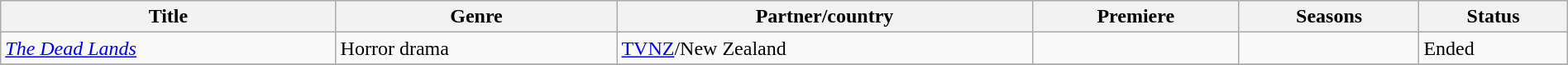<table class="wikitable sortable" style="width:100%;">
<tr>
<th>Title</th>
<th>Genre</th>
<th>Partner/country</th>
<th>Premiere</th>
<th>Seasons</th>
<th>Status</th>
</tr>
<tr>
<td><em><a href='#'>The Dead Lands</a></em></td>
<td>Horror drama</td>
<td><a href='#'>TVNZ</a>/New Zealand</td>
<td></td>
<td></td>
<td>Ended</td>
</tr>
<tr>
</tr>
</table>
